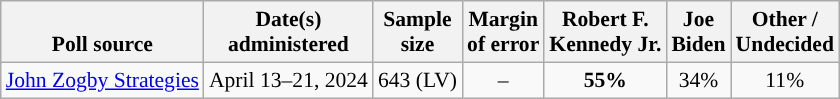<table class="wikitable sortable mw-datatable" style="font-size:90%;text-align:center;line-height:17px">
<tr valign=bottom>
<th>Poll source</th>
<th>Date(s)<br>administered</th>
<th>Sample<br>size</th>
<th>Margin<br>of error</th>
<th class="unsortable">Robert F.<br>Kennedy Jr.<br></th>
<th class="unsortable">Joe<br>Biden<br></th>
<th class="unsortable">Other /<br>Undecided</th>
</tr>
<tr>
<td style="text-align:left;"><a href='#'>John Zogby Strategies</a></td>
<td data-sort-value="2024-05-01">April 13–21, 2024</td>
<td>643 (LV)</td>
<td>–</td>
<td style="background-color:"><strong>55%</strong></td>
<td>34%</td>
<td>11%</td>
</tr>
</table>
